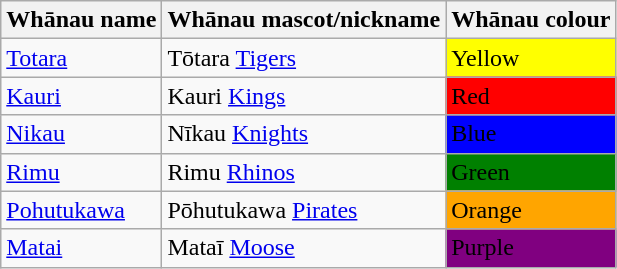<table class="wikitable">
<tr>
<th>Whānau name</th>
<th>Whānau mascot/nickname</th>
<th>Whānau colour</th>
</tr>
<tr>
<td><a href='#'>Totara</a></td>
<td>Tōtara <a href='#'>Tigers</a></td>
<td bgcolor="yellow"><span>Yellow</span></td>
</tr>
<tr>
<td><a href='#'>Kauri</a></td>
<td>Kauri <a href='#'>Kings</a></td>
<td bgcolor="red"><span>Red</span></td>
</tr>
<tr>
<td><a href='#'>Nikau</a></td>
<td>Nīkau <a href='#'>Knights</a></td>
<td bgcolor="blue"><span>Blue</span></td>
</tr>
<tr>
<td><a href='#'>Rimu</a></td>
<td>Rimu <a href='#'>Rhinos</a></td>
<td bgcolor="green"><span>Green</span></td>
</tr>
<tr>
<td><a href='#'>Pohutukawa</a></td>
<td>Pōhutukawa <a href='#'>Pirates</a></td>
<td bgcolor="orange"><span>Orange</span></td>
</tr>
<tr>
<td><a href='#'>Matai</a></td>
<td>Mataī <a href='#'>Moose</a></td>
<td bgcolor="purple"><span>Purple</span></td>
</tr>
</table>
